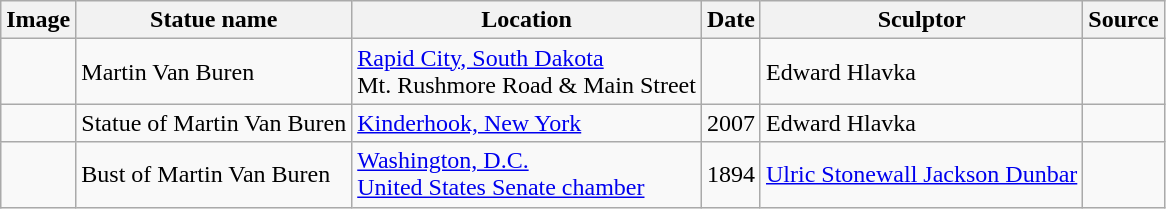<table class="wikitable sortable">
<tr>
<th scope="col" class="unsortable">Image</th>
<th scope="col">Statue name</th>
<th scope="col">Location</th>
<th scope="col">Date</th>
<th scope="col">Sculptor</th>
<th scope="col" class="unsortable">Source</th>
</tr>
<tr>
<td></td>
<td>Martin Van Buren</td>
<td><a href='#'>Rapid City, South Dakota</a><br>Mt. Rushmore Road & Main Street</td>
<td></td>
<td>Edward Hlavka</td>
<td></td>
</tr>
<tr>
<td></td>
<td>Statue of Martin Van Buren</td>
<td><a href='#'>Kinderhook, New York</a></td>
<td>2007</td>
<td>Edward Hlavka</td>
<td></td>
</tr>
<tr>
<td></td>
<td>Bust of Martin Van Buren</td>
<td><a href='#'>Washington, D.C.</a><br><a href='#'>United States Senate chamber</a></td>
<td>1894</td>
<td><a href='#'>Ulric Stonewall Jackson Dunbar</a></td>
<td></td>
</tr>
</table>
